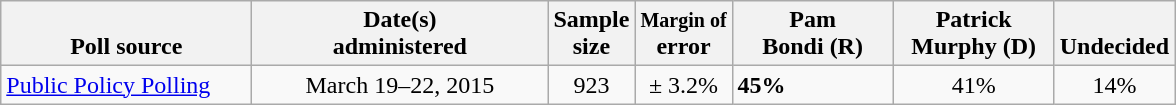<table class="wikitable">
<tr valign= bottom>
<th style="width:160px;">Poll source</th>
<th style="width:190px;">Date(s)<br>administered</th>
<th class=small>Sample<br>size</th>
<th><small>Margin of</small><br>error</th>
<th style="width:100px;">Pam<br>Bondi (R)</th>
<th style="width:100px;">Patrick<br>Murphy (D)</th>
<th>Undecided</th>
</tr>
<tr>
<td><a href='#'>Public Policy Polling</a></td>
<td align=center>March 19–22, 2015</td>
<td align=center>923</td>
<td align=center>± 3.2%</td>
<td><strong>45%</strong></td>
<td align=center>41%</td>
<td align=center>14%</td>
</tr>
</table>
